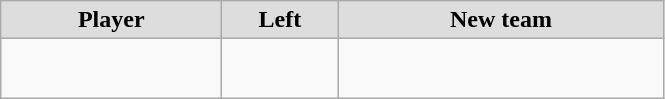<table class="wikitable" style="text-align: center">
<tr align="center"  bgcolor="#dddddd">
<td style="width:140px"><strong>Player</strong></td>
<td style="width:70px"><strong>Left</strong></td>
<td style="width:210px"><strong>New team</strong></td>
</tr>
<tr style="height:40px">
<td></td>
<td style="font-size: 80%"></td>
<td></td>
</tr>
</table>
